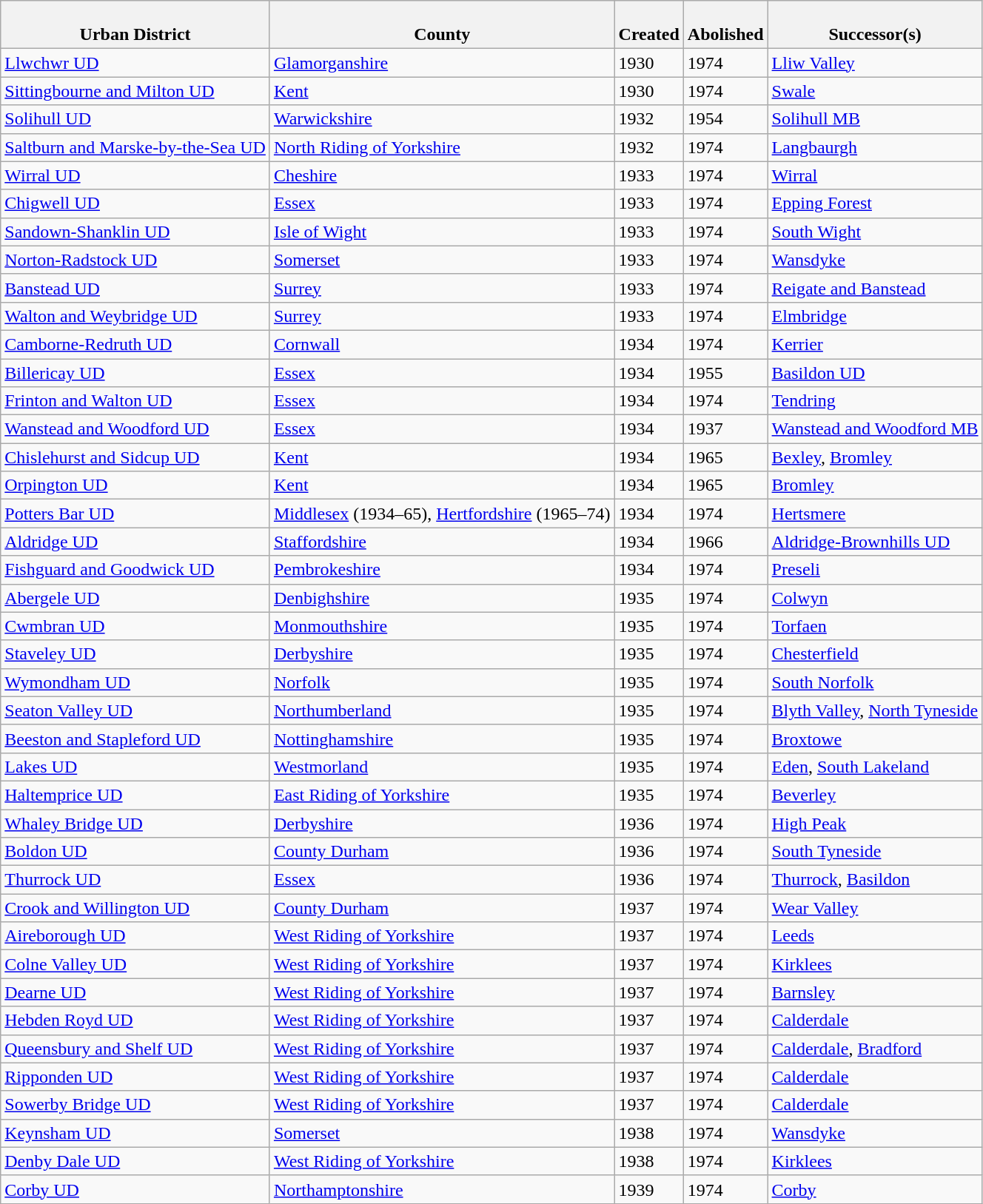<table class="wikitable sortable">
<tr>
<th><br>Urban District</th>
<th><br>County</th>
<th><br>Created</th>
<th><br>Abolished</th>
<th><br>Successor(s)</th>
</tr>
<tr>
<td><a href='#'>Llwchwr UD</a></td>
<td><a href='#'>Glamorganshire</a></td>
<td>1930</td>
<td>1974</td>
<td><a href='#'>Lliw Valley</a></td>
</tr>
<tr>
<td><a href='#'>Sittingbourne and Milton UD</a></td>
<td><a href='#'>Kent</a></td>
<td>1930</td>
<td>1974</td>
<td><a href='#'>Swale</a></td>
</tr>
<tr>
<td><a href='#'>Solihull UD</a></td>
<td><a href='#'>Warwickshire</a></td>
<td>1932</td>
<td>1954</td>
<td><a href='#'>Solihull MB</a></td>
</tr>
<tr>
<td><a href='#'>Saltburn and Marske-by-the-Sea UD</a></td>
<td><a href='#'>North Riding of Yorkshire</a></td>
<td>1932</td>
<td>1974</td>
<td><a href='#'>Langbaurgh</a></td>
</tr>
<tr>
<td><a href='#'>Wirral UD</a></td>
<td><a href='#'>Cheshire</a></td>
<td>1933</td>
<td>1974</td>
<td><a href='#'>Wirral</a></td>
</tr>
<tr>
<td><a href='#'>Chigwell UD</a></td>
<td><a href='#'>Essex</a></td>
<td>1933</td>
<td>1974</td>
<td><a href='#'>Epping Forest</a></td>
</tr>
<tr>
<td><a href='#'>Sandown-Shanklin UD</a></td>
<td><a href='#'>Isle of Wight</a></td>
<td>1933</td>
<td>1974</td>
<td><a href='#'>South Wight</a></td>
</tr>
<tr>
<td><a href='#'>Norton-Radstock UD</a></td>
<td><a href='#'>Somerset</a></td>
<td>1933</td>
<td>1974</td>
<td><a href='#'>Wansdyke</a></td>
</tr>
<tr>
<td><a href='#'>Banstead UD</a></td>
<td><a href='#'>Surrey</a></td>
<td>1933</td>
<td>1974</td>
<td><a href='#'>Reigate and Banstead</a></td>
</tr>
<tr>
<td><a href='#'>Walton and Weybridge UD</a></td>
<td><a href='#'>Surrey</a></td>
<td>1933</td>
<td>1974</td>
<td><a href='#'>Elmbridge</a></td>
</tr>
<tr>
<td><a href='#'>Camborne-Redruth UD</a></td>
<td><a href='#'>Cornwall</a></td>
<td>1934</td>
<td>1974</td>
<td><a href='#'>Kerrier</a></td>
</tr>
<tr>
<td><a href='#'>Billericay UD</a></td>
<td><a href='#'>Essex</a></td>
<td>1934</td>
<td>1955</td>
<td><a href='#'>Basildon UD</a></td>
</tr>
<tr>
<td><a href='#'>Frinton and Walton UD</a></td>
<td><a href='#'>Essex</a></td>
<td>1934</td>
<td>1974</td>
<td><a href='#'>Tendring</a></td>
</tr>
<tr>
<td><a href='#'>Wanstead and Woodford UD</a></td>
<td><a href='#'>Essex</a></td>
<td>1934</td>
<td>1937</td>
<td><a href='#'>Wanstead and Woodford MB</a></td>
</tr>
<tr>
<td><a href='#'>Chislehurst and Sidcup UD</a></td>
<td><a href='#'>Kent</a></td>
<td>1934</td>
<td>1965</td>
<td><a href='#'>Bexley</a>, <a href='#'>Bromley</a></td>
</tr>
<tr>
<td><a href='#'>Orpington UD</a></td>
<td><a href='#'>Kent</a></td>
<td>1934</td>
<td>1965</td>
<td><a href='#'>Bromley</a></td>
</tr>
<tr>
<td><a href='#'>Potters Bar UD</a></td>
<td><a href='#'>Middlesex</a> (1934–65), <a href='#'>Hertfordshire</a> (1965–74)</td>
<td>1934</td>
<td>1974</td>
<td><a href='#'>Hertsmere</a></td>
</tr>
<tr>
<td><a href='#'>Aldridge UD</a></td>
<td><a href='#'>Staffordshire</a></td>
<td>1934</td>
<td>1966</td>
<td><a href='#'>Aldridge-Brownhills UD</a></td>
</tr>
<tr>
<td><a href='#'>Fishguard and Goodwick UD</a></td>
<td><a href='#'>Pembrokeshire</a></td>
<td>1934</td>
<td>1974</td>
<td><a href='#'>Preseli</a></td>
</tr>
<tr>
<td><a href='#'>Abergele UD</a></td>
<td><a href='#'>Denbighshire</a></td>
<td>1935</td>
<td>1974</td>
<td><a href='#'>Colwyn</a></td>
</tr>
<tr>
<td><a href='#'>Cwmbran UD</a></td>
<td><a href='#'>Monmouthshire</a></td>
<td>1935</td>
<td>1974</td>
<td><a href='#'>Torfaen</a></td>
</tr>
<tr>
<td><a href='#'>Staveley UD</a></td>
<td><a href='#'>Derbyshire</a></td>
<td>1935</td>
<td>1974</td>
<td><a href='#'>Chesterfield</a></td>
</tr>
<tr>
<td><a href='#'>Wymondham UD</a></td>
<td><a href='#'>Norfolk</a></td>
<td>1935</td>
<td>1974</td>
<td><a href='#'>South Norfolk</a></td>
</tr>
<tr>
<td><a href='#'>Seaton Valley UD</a></td>
<td><a href='#'>Northumberland</a></td>
<td>1935</td>
<td>1974</td>
<td><a href='#'>Blyth Valley</a>, <a href='#'>North Tyneside</a></td>
</tr>
<tr>
<td><a href='#'>Beeston and Stapleford UD</a></td>
<td><a href='#'>Nottinghamshire</a></td>
<td>1935</td>
<td>1974</td>
<td><a href='#'>Broxtowe</a></td>
</tr>
<tr>
<td><a href='#'>Lakes UD</a></td>
<td><a href='#'>Westmorland</a></td>
<td>1935</td>
<td>1974</td>
<td><a href='#'>Eden</a>, <a href='#'>South Lakeland</a></td>
</tr>
<tr>
<td><a href='#'>Haltemprice UD</a></td>
<td><a href='#'>East Riding of Yorkshire</a></td>
<td>1935</td>
<td>1974</td>
<td><a href='#'>Beverley</a></td>
</tr>
<tr>
<td><a href='#'>Whaley Bridge UD</a></td>
<td><a href='#'>Derbyshire</a></td>
<td>1936</td>
<td>1974</td>
<td><a href='#'>High Peak</a></td>
</tr>
<tr>
<td><a href='#'>Boldon UD</a></td>
<td><a href='#'>County Durham</a></td>
<td>1936</td>
<td>1974</td>
<td><a href='#'>South Tyneside</a></td>
</tr>
<tr>
<td><a href='#'>Thurrock UD</a></td>
<td><a href='#'>Essex</a></td>
<td>1936</td>
<td>1974</td>
<td><a href='#'>Thurrock</a>, <a href='#'>Basildon</a></td>
</tr>
<tr>
<td><a href='#'>Crook and Willington UD</a></td>
<td><a href='#'>County Durham</a></td>
<td>1937</td>
<td>1974</td>
<td><a href='#'>Wear Valley</a></td>
</tr>
<tr>
<td><a href='#'>Aireborough UD</a></td>
<td><a href='#'>West Riding of Yorkshire</a></td>
<td>1937</td>
<td>1974</td>
<td><a href='#'>Leeds</a></td>
</tr>
<tr>
<td><a href='#'>Colne Valley UD</a></td>
<td><a href='#'>West Riding of Yorkshire</a></td>
<td>1937</td>
<td>1974</td>
<td><a href='#'>Kirklees</a></td>
</tr>
<tr>
<td><a href='#'>Dearne UD</a></td>
<td><a href='#'>West Riding of Yorkshire</a></td>
<td>1937</td>
<td>1974</td>
<td><a href='#'>Barnsley</a></td>
</tr>
<tr>
<td><a href='#'>Hebden Royd UD</a></td>
<td><a href='#'>West Riding of Yorkshire</a></td>
<td>1937</td>
<td>1974</td>
<td><a href='#'>Calderdale</a></td>
</tr>
<tr>
<td><a href='#'>Queensbury and Shelf UD</a></td>
<td><a href='#'>West Riding of Yorkshire</a></td>
<td>1937</td>
<td>1974</td>
<td><a href='#'>Calderdale</a>, <a href='#'>Bradford</a></td>
</tr>
<tr>
<td><a href='#'>Ripponden UD</a></td>
<td><a href='#'>West Riding of Yorkshire</a></td>
<td>1937</td>
<td>1974</td>
<td><a href='#'>Calderdale</a></td>
</tr>
<tr>
<td><a href='#'>Sowerby Bridge UD</a></td>
<td><a href='#'>West Riding of Yorkshire</a></td>
<td>1937</td>
<td>1974</td>
<td><a href='#'>Calderdale</a></td>
</tr>
<tr>
<td><a href='#'>Keynsham UD</a></td>
<td><a href='#'>Somerset</a></td>
<td>1938</td>
<td>1974</td>
<td><a href='#'>Wansdyke</a></td>
</tr>
<tr>
<td><a href='#'>Denby Dale UD</a></td>
<td><a href='#'>West Riding of Yorkshire</a></td>
<td>1938</td>
<td>1974</td>
<td><a href='#'>Kirklees</a></td>
</tr>
<tr>
<td><a href='#'>Corby UD</a></td>
<td><a href='#'>Northamptonshire</a></td>
<td>1939</td>
<td>1974</td>
<td><a href='#'>Corby</a></td>
</tr>
</table>
